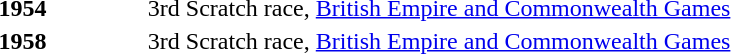<table>
<tr>
<td style="width: 20%;"><strong>1954</strong></td>
<td>3rd Scratch race, <a href='#'>British Empire and Commonwealth Games</a></td>
</tr>
<tr>
<td><strong>1958</strong></td>
<td>3rd Scratch race, <a href='#'>British Empire and Commonwealth Games</a></td>
</tr>
</table>
